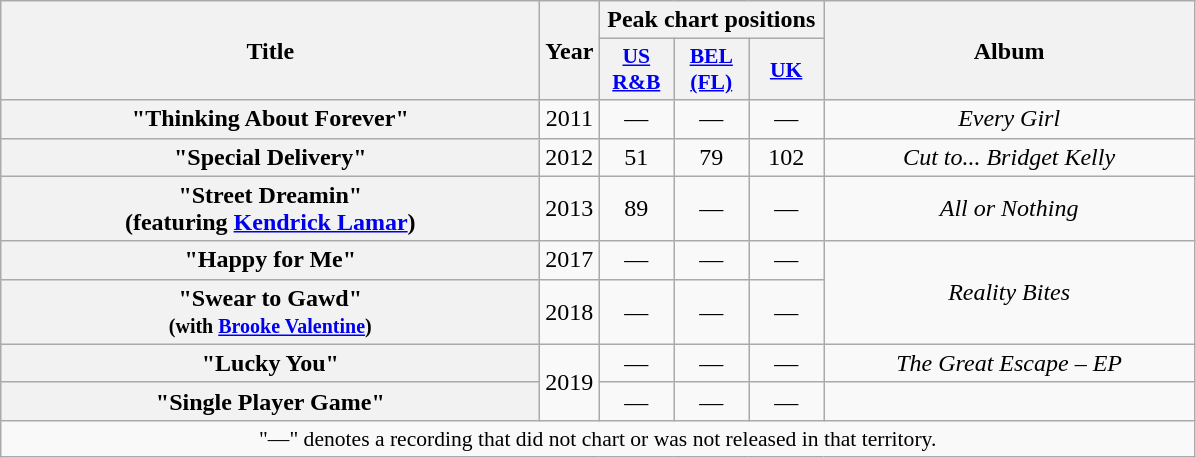<table class="wikitable plainrowheaders" style="text-align:center;">
<tr>
<th scope="col" rowspan="2" style="width:22em;">Title</th>
<th scope="col" rowspan="2">Year</th>
<th scope="col" colspan="3">Peak chart positions</th>
<th scope="col" rowspan="2" style="width:15em;">Album</th>
</tr>
<tr>
<th scope="col" style="width:3em;font-size:90%;"><a href='#'>US<br>R&B</a></th>
<th scope="col" style="width:3em;font-size:90%;"><a href='#'>BEL<br>(FL)</a></th>
<th scope="col" style="width:3em;font-size:90%;"><a href='#'>UK</a></th>
</tr>
<tr>
<th>"Thinking About Forever"</th>
<td>2011</td>
<td>—</td>
<td>—</td>
<td>—</td>
<td><em>Every Girl</em></td>
</tr>
<tr>
<th scope="row">"Special Delivery"</th>
<td>2012</td>
<td>51</td>
<td>79</td>
<td>102</td>
<td><em>Cut to... Bridget Kelly</em></td>
</tr>
<tr>
<th scope="row">"Street Dreamin"<br><span>(featuring <a href='#'>Kendrick Lamar</a>)</span></th>
<td>2013</td>
<td>89</td>
<td>—</td>
<td>—</td>
<td><em>All or Nothing</em></td>
</tr>
<tr>
<th scope="row">"Happy for Me"</th>
<td>2017</td>
<td>—</td>
<td>—</td>
<td>—</td>
<td rowspan="2"><em>Reality Bites</em></td>
</tr>
<tr>
<th scope="row">"Swear to Gawd"<br><small>(with <a href='#'>Brooke Valentine</a>)</small></th>
<td>2018</td>
<td>—</td>
<td>—</td>
<td>—</td>
</tr>
<tr>
<th scope="row">"Lucky You"</th>
<td rowspan="2">2019</td>
<td>—</td>
<td>—</td>
<td>—</td>
<td><em>The Great Escape – EP</em></td>
</tr>
<tr>
<th scope="row">"Single Player Game"</th>
<td>—</td>
<td>—</td>
<td>—</td>
<td></td>
</tr>
<tr>
<td colspan="14" style="font-size:90%">"—" denotes a recording that did not chart or was not released in that territory.</td>
</tr>
</table>
